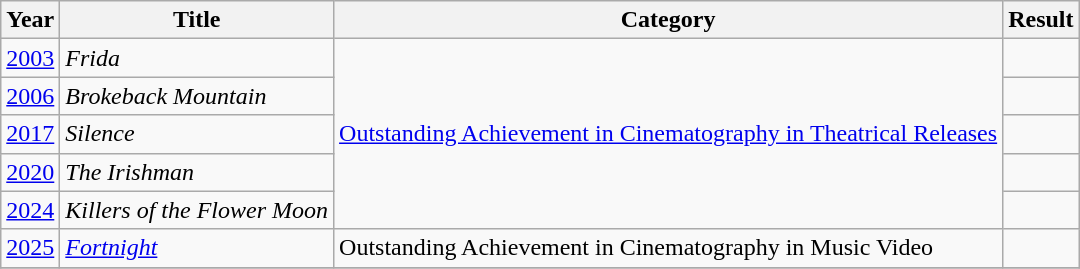<table class="wikitable">
<tr>
<th>Year</th>
<th>Title</th>
<th>Category</th>
<th>Result</th>
</tr>
<tr>
<td><a href='#'>2003</a></td>
<td><em>Frida</em></td>
<td rowspan="5"><a href='#'>Outstanding Achievement in Cinematography in Theatrical Releases</a></td>
<td></td>
</tr>
<tr>
<td><a href='#'>2006</a></td>
<td><em>Brokeback Mountain</em></td>
<td></td>
</tr>
<tr>
<td><a href='#'>2017</a></td>
<td><em>Silence</em></td>
<td></td>
</tr>
<tr>
<td><a href='#'>2020</a></td>
<td><em>The Irishman</em></td>
<td></td>
</tr>
<tr>
<td><a href='#'>2024</a></td>
<td><em>Killers of the Flower Moon</em></td>
<td></td>
</tr>
<tr>
<td><a href='#'>2025</a></td>
<td><em><a href='#'>Fortnight</a></em></td>
<td>Outstanding Achievement in Cinematography in Music Video</td>
<td></td>
</tr>
<tr>
</tr>
</table>
